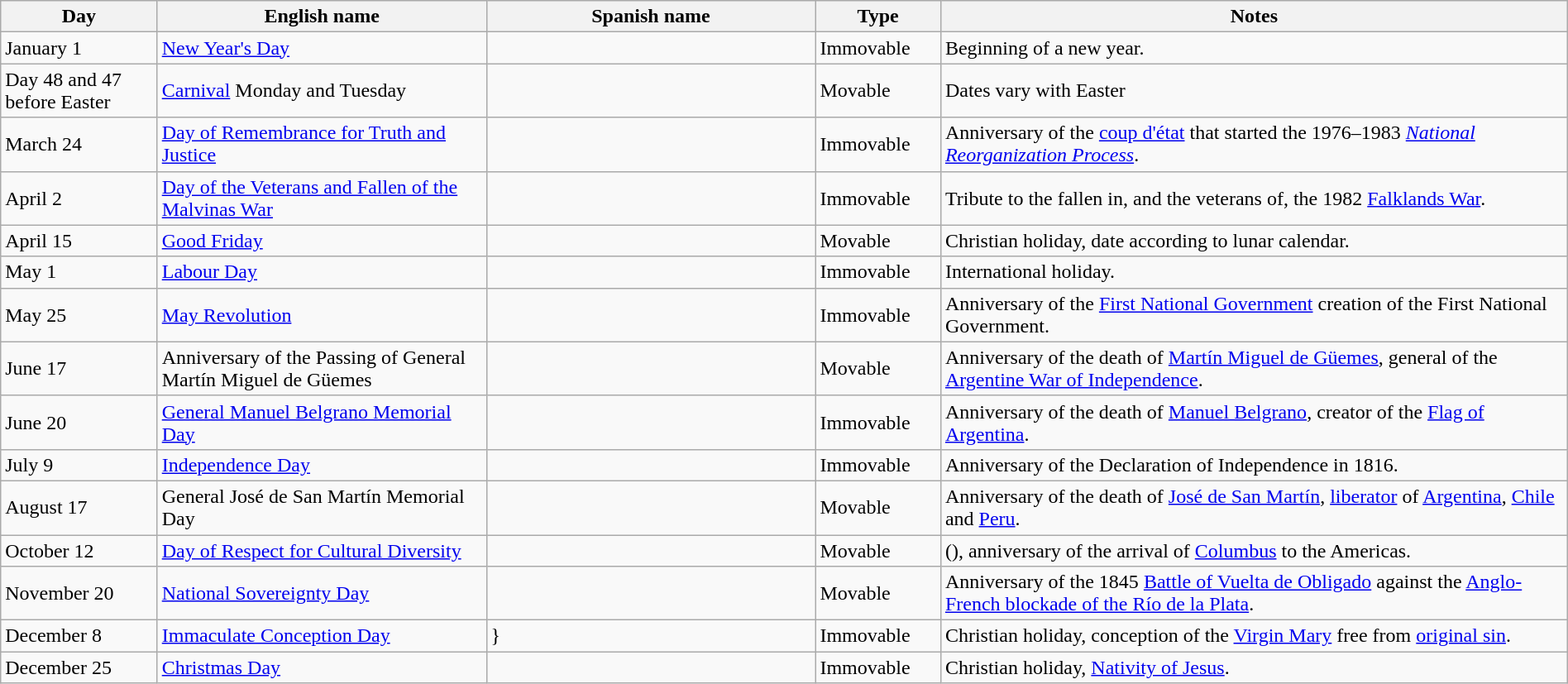<table class="wikitable" width="100%">
<tr>
<th width="10%">Day</th>
<th width="21%">English name</th>
<th width="21%">Spanish name</th>
<th width="8%">Type</th>
<th width="40%">Notes</th>
</tr>
<tr>
<td>January 1</td>
<td><a href='#'>New Year's Day</a></td>
<td></td>
<td>Immovable</td>
<td>Beginning of a new year.</td>
</tr>
<tr>
<td>Day 48 and 47 before Easter</td>
<td><a href='#'>Carnival</a> Monday and Tuesday</td>
<td></td>
<td>Movable</td>
<td>Dates vary with Easter</td>
</tr>
<tr>
<td>March 24</td>
<td><a href='#'>Day of Remembrance for Truth and Justice</a></td>
<td></td>
<td>Immovable</td>
<td>Anniversary of the <a href='#'>coup d'état</a> that started the 1976–1983 <em><a href='#'>National Reorganization Process</a></em>.</td>
</tr>
<tr>
<td>April 2</td>
<td><a href='#'>Day of the Veterans and Fallen of the Malvinas War</a></td>
<td></td>
<td>Immovable</td>
<td>Tribute to the fallen in, and the veterans of, the 1982 <a href='#'>Falklands War</a>.</td>
</tr>
<tr>
<td>April 15</td>
<td><a href='#'>Good Friday</a></td>
<td></td>
<td>Movable</td>
<td>Christian holiday, date according to lunar calendar.</td>
</tr>
<tr>
<td>May 1</td>
<td><a href='#'>Labour Day</a></td>
<td></td>
<td>Immovable</td>
<td>International holiday.</td>
</tr>
<tr>
<td>May 25</td>
<td><a href='#'>May Revolution</a></td>
<td></td>
<td>Immovable</td>
<td>Anniversary of the <a href='#'>First National Government</a> creation of the First National Government.</td>
</tr>
<tr>
<td>June 17</td>
<td>Anniversary of the Passing of General Martín Miguel de Güemes</td>
<td></td>
<td>Movable</td>
<td>Anniversary of the death of <a href='#'>Martín Miguel de Güemes</a>, general of the <a href='#'>Argentine War of Independence</a>.</td>
</tr>
<tr>
<td>June 20</td>
<td><a href='#'>General Manuel Belgrano Memorial Day</a></td>
<td></td>
<td>Immovable</td>
<td>Anniversary of the death of <a href='#'>Manuel Belgrano</a>, creator of the <a href='#'>Flag of Argentina</a>.</td>
</tr>
<tr>
<td>July 9</td>
<td><a href='#'>Independence Day</a></td>
<td></td>
<td>Immovable</td>
<td>Anniversary of the Declaration of Independence in 1816.</td>
</tr>
<tr>
<td>August 17</td>
<td>General José de San Martín Memorial Day</td>
<td></td>
<td>Movable</td>
<td>Anniversary of the death of <a href='#'>José de San Martín</a>, <a href='#'>liberator</a> of <a href='#'>Argentina</a>, <a href='#'>Chile</a> and <a href='#'>Peru</a>.</td>
</tr>
<tr>
<td>October 12</td>
<td><a href='#'>Day of Respect for Cultural Diversity</a></td>
<td></td>
<td>Movable</td>
<td Former> (), anniversary of the arrival of <a href='#'>Columbus</a> to the Americas.</td>
</tr>
<tr>
<td>November 20</td>
<td><a href='#'>National Sovereignty Day</a></td>
<td></td>
<td>Movable</td>
<td>Anniversary of the 1845 <a href='#'>Battle of Vuelta de Obligado</a> against the <a href='#'>Anglo-French blockade of the Río de la Plata</a>.</td>
</tr>
<tr>
<td>December 8</td>
<td><a href='#'>Immaculate Conception Day</a></td>
<td>}</td>
<td>Immovable</td>
<td>Christian holiday, conception of the <a href='#'>Virgin Mary</a> free from <a href='#'>original sin</a>.</td>
</tr>
<tr>
<td>December 25</td>
<td><a href='#'>Christmas Day</a></td>
<td></td>
<td>Immovable</td>
<td>Christian holiday, <a href='#'>Nativity of Jesus</a>.</td>
</tr>
</table>
